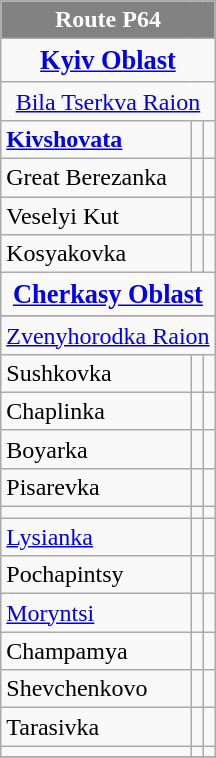<table class="wikitable" style="margin-left:0.5em;">
<tr>
<td colspan="3" style="color:#fff;background-color:#828282; text-align: center;"><strong>Route P64</strong></td>
</tr>
<tr>
<td colspan="3" style=" font-size: 110%; text-align: center;"><strong><a href='#'>Kyiv Oblast</a></strong></td>
</tr>
<tr>
<td colspan="3" style=" font-size: 100%; text-align: center;"><a href='#'>Bila Tserkva Raion</a></td>
</tr>
<tr>
<td><strong><a href='#'>Kivshovata</a></strong></td>
<td></td>
<td></td>
</tr>
<tr>
<td>Great Berezanka</td>
<td></td>
<td></td>
</tr>
<tr>
<td>Veselyi Kut</td>
<td></td>
<td></td>
</tr>
<tr>
<td>Kosyakovka</td>
<td></td>
<td></td>
</tr>
<tr>
<td colspan="3" style=" font-size: 110%; text-align: center;"><strong><a href='#'>Cherkasy Oblast</a></strong></td>
</tr>
<tr>
</tr>
<tr>
<td colspan="3" style=" font-size: 100%; text-align: center;"><a href='#'>Zvenyhorodka Raion</a></td>
</tr>
<tr>
<td>Sushkovka</td>
<td></td>
<td></td>
</tr>
<tr>
<td>Chaplinka</td>
<td></td>
<td></td>
</tr>
<tr>
<td>Boyarka</td>
<td></td>
<td></td>
</tr>
<tr>
<td>Pisarevka</td>
<td></td>
<td></td>
</tr>
<tr>
<td></td>
<td></td>
<td></td>
</tr>
<tr>
<td><a href='#'>Lysianka</a></td>
<td></td>
<td></td>
</tr>
<tr>
<td>Pochapintsy</td>
<td></td>
<td></td>
</tr>
<tr>
<td><a href='#'>Moryntsi</a></td>
<td></td>
<td></td>
</tr>
<tr>
<td>Champamya</td>
<td></td>
<td></td>
</tr>
<tr>
<td>Shevchenkovo</td>
<td></td>
<td></td>
</tr>
<tr>
<td>Tarasivka</td>
<td></td>
<td></td>
</tr>
<tr>
<td></td>
<td></td>
<td></td>
</tr>
<tr>
</tr>
</table>
